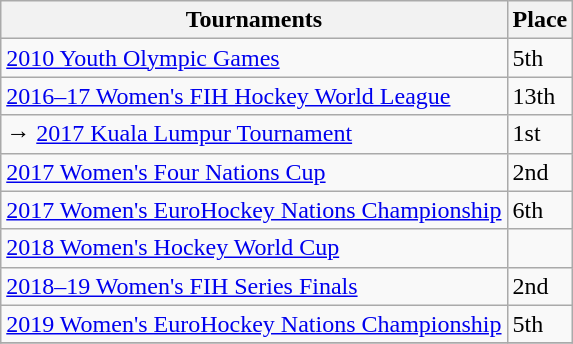<table class="wikitable collapsible">
<tr>
<th>Tournaments</th>
<th>Place</th>
</tr>
<tr>
<td><a href='#'>2010 Youth Olympic Games</a></td>
<td>5th</td>
</tr>
<tr>
<td><a href='#'>2016–17 Women's FIH Hockey World League</a></td>
<td>13th</td>
</tr>
<tr>
<td>→ <a href='#'>2017 Kuala Lumpur Tournament</a></td>
<td>1st</td>
</tr>
<tr>
<td><a href='#'>2017 Women's Four Nations Cup</a></td>
<td>2nd</td>
</tr>
<tr>
<td><a href='#'>2017 Women's EuroHockey Nations Championship</a></td>
<td>6th</td>
</tr>
<tr>
<td><a href='#'>2018 Women's Hockey World Cup</a></td>
<td></td>
</tr>
<tr>
<td><a href='#'>2018–19 Women's FIH Series Finals</a></td>
<td>2nd</td>
</tr>
<tr>
<td><a href='#'>2019 Women's EuroHockey Nations Championship</a></td>
<td>5th</td>
</tr>
<tr>
</tr>
</table>
